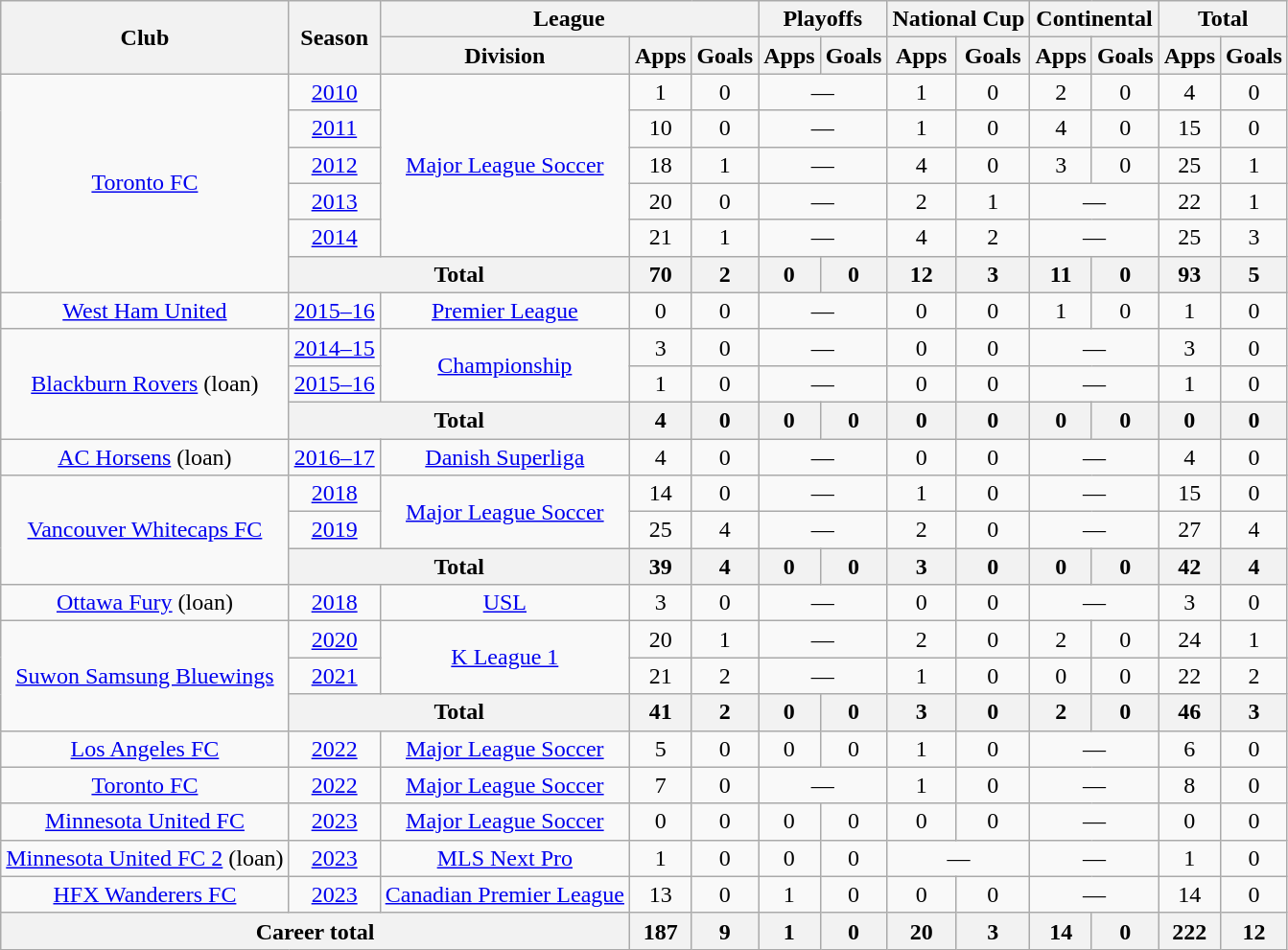<table class="wikitable" style="text-align: center">
<tr>
<th rowspan="2">Club</th>
<th rowspan="2">Season</th>
<th colspan="3">League</th>
<th colspan="2">Playoffs</th>
<th colspan="2">National Cup</th>
<th colspan="2">Continental</th>
<th colspan="2">Total</th>
</tr>
<tr>
<th>Division</th>
<th>Apps</th>
<th>Goals</th>
<th>Apps</th>
<th>Goals</th>
<th>Apps</th>
<th>Goals</th>
<th>Apps</th>
<th>Goals</th>
<th>Apps</th>
<th>Goals</th>
</tr>
<tr>
<td rowspan="6"><a href='#'>Toronto FC</a></td>
<td><a href='#'>2010</a></td>
<td rowspan="5"><a href='#'>Major League Soccer</a></td>
<td>1</td>
<td>0</td>
<td colspan="2">—</td>
<td>1</td>
<td>0</td>
<td>2</td>
<td>0</td>
<td>4</td>
<td>0</td>
</tr>
<tr>
<td><a href='#'>2011</a></td>
<td>10</td>
<td>0</td>
<td colspan="2">—</td>
<td>1</td>
<td>0</td>
<td>4</td>
<td>0</td>
<td>15</td>
<td>0</td>
</tr>
<tr>
<td><a href='#'>2012</a></td>
<td>18</td>
<td>1</td>
<td colspan="2">—</td>
<td>4</td>
<td>0</td>
<td>3</td>
<td>0</td>
<td>25</td>
<td>1</td>
</tr>
<tr>
<td><a href='#'>2013</a></td>
<td>20</td>
<td>0</td>
<td colspan="2">—</td>
<td>2</td>
<td>1</td>
<td colspan="2">—</td>
<td>22</td>
<td>1</td>
</tr>
<tr>
<td><a href='#'>2014</a></td>
<td>21</td>
<td>1</td>
<td colspan="2">—</td>
<td>4</td>
<td>2</td>
<td colspan="2">—</td>
<td>25</td>
<td>3</td>
</tr>
<tr>
<th colspan="2">Total</th>
<th>70</th>
<th>2</th>
<th>0</th>
<th>0</th>
<th>12</th>
<th>3</th>
<th>11</th>
<th>0</th>
<th>93</th>
<th>5</th>
</tr>
<tr>
<td><a href='#'>West Ham United</a></td>
<td><a href='#'>2015–16</a></td>
<td><a href='#'>Premier League</a></td>
<td>0</td>
<td>0</td>
<td colspan="2">—</td>
<td>0</td>
<td>0</td>
<td>1</td>
<td>0</td>
<td>1</td>
<td>0</td>
</tr>
<tr>
<td rowspan="3"><a href='#'>Blackburn Rovers</a> (loan)</td>
<td><a href='#'>2014–15</a></td>
<td rowspan="2"><a href='#'>Championship</a></td>
<td>3</td>
<td>0</td>
<td colspan="2">—</td>
<td>0</td>
<td>0</td>
<td colspan="2">—</td>
<td>3</td>
<td>0</td>
</tr>
<tr>
<td><a href='#'>2015–16</a></td>
<td>1</td>
<td>0</td>
<td colspan="2">—</td>
<td>0</td>
<td>0</td>
<td colspan="2">—</td>
<td>1</td>
<td>0</td>
</tr>
<tr>
<th colspan="2">Total</th>
<th>4</th>
<th>0</th>
<th>0</th>
<th>0</th>
<th>0</th>
<th>0</th>
<th>0</th>
<th>0</th>
<th>0</th>
<th>0</th>
</tr>
<tr>
<td><a href='#'>AC Horsens</a> (loan)</td>
<td><a href='#'>2016–17</a></td>
<td><a href='#'>Danish Superliga</a></td>
<td>4</td>
<td>0</td>
<td colspan="2">—</td>
<td>0</td>
<td>0</td>
<td colspan="2">—</td>
<td>4</td>
<td>0</td>
</tr>
<tr>
<td rowspan="3"><a href='#'>Vancouver Whitecaps FC</a></td>
<td><a href='#'>2018</a></td>
<td rowspan="2"><a href='#'>Major League Soccer</a></td>
<td>14</td>
<td>0</td>
<td colspan="2">—</td>
<td>1</td>
<td>0</td>
<td colspan="2">—</td>
<td>15</td>
<td>0</td>
</tr>
<tr>
<td><a href='#'>2019</a></td>
<td>25</td>
<td>4</td>
<td colspan="2">—</td>
<td>2</td>
<td>0</td>
<td colspan="2">—</td>
<td>27</td>
<td>4</td>
</tr>
<tr>
<th colspan="2">Total</th>
<th>39</th>
<th>4</th>
<th>0</th>
<th>0</th>
<th>3</th>
<th>0</th>
<th>0</th>
<th>0</th>
<th>42</th>
<th>4</th>
</tr>
<tr>
<td><a href='#'>Ottawa Fury</a> (loan)</td>
<td><a href='#'>2018</a></td>
<td><a href='#'>USL</a></td>
<td>3</td>
<td>0</td>
<td colspan="2">—</td>
<td>0</td>
<td>0</td>
<td colspan="2">—</td>
<td>3</td>
<td>0</td>
</tr>
<tr>
<td rowspan="3"><a href='#'>Suwon Samsung Bluewings</a></td>
<td><a href='#'>2020</a></td>
<td rowspan="2"><a href='#'>K League 1</a></td>
<td>20</td>
<td>1</td>
<td colspan="2">—</td>
<td>2</td>
<td>0</td>
<td>2</td>
<td>0</td>
<td>24</td>
<td>1</td>
</tr>
<tr>
<td><a href='#'>2021</a></td>
<td>21</td>
<td>2</td>
<td colspan="2">—</td>
<td>1</td>
<td>0</td>
<td>0</td>
<td>0</td>
<td>22</td>
<td>2</td>
</tr>
<tr>
<th colspan="2">Total</th>
<th>41</th>
<th>2</th>
<th>0</th>
<th>0</th>
<th>3</th>
<th>0</th>
<th>2</th>
<th>0</th>
<th>46</th>
<th>3</th>
</tr>
<tr>
<td><a href='#'>Los Angeles FC</a></td>
<td><a href='#'>2022</a></td>
<td><a href='#'>Major League Soccer</a></td>
<td>5</td>
<td>0</td>
<td>0</td>
<td>0</td>
<td>1</td>
<td>0</td>
<td colspan="2">—</td>
<td>6</td>
<td>0</td>
</tr>
<tr>
<td><a href='#'>Toronto FC</a></td>
<td><a href='#'>2022</a></td>
<td><a href='#'>Major League Soccer</a></td>
<td>7</td>
<td>0</td>
<td colspan="2">—</td>
<td>1</td>
<td>0</td>
<td colspan="2">—</td>
<td>8</td>
<td>0</td>
</tr>
<tr>
<td><a href='#'>Minnesota United FC</a></td>
<td><a href='#'>2023</a></td>
<td><a href='#'>Major League Soccer</a></td>
<td>0</td>
<td>0</td>
<td>0</td>
<td>0</td>
<td>0</td>
<td>0</td>
<td colspan="2">—</td>
<td>0</td>
<td>0</td>
</tr>
<tr>
<td><a href='#'>Minnesota United FC 2</a> (loan)</td>
<td><a href='#'>2023</a></td>
<td><a href='#'>MLS Next Pro</a></td>
<td>1</td>
<td>0</td>
<td>0</td>
<td>0</td>
<td colspan="2">—</td>
<td colspan="2">—</td>
<td>1</td>
<td>0</td>
</tr>
<tr>
<td><a href='#'>HFX Wanderers FC</a></td>
<td><a href='#'>2023</a></td>
<td><a href='#'>Canadian Premier League</a></td>
<td>13</td>
<td>0</td>
<td>1</td>
<td>0</td>
<td>0</td>
<td>0</td>
<td colspan="2">—</td>
<td>14</td>
<td>0</td>
</tr>
<tr>
<th colspan="3">Career total</th>
<th>187</th>
<th>9</th>
<th>1</th>
<th>0</th>
<th>20</th>
<th>3</th>
<th>14</th>
<th>0</th>
<th>222</th>
<th>12</th>
</tr>
</table>
